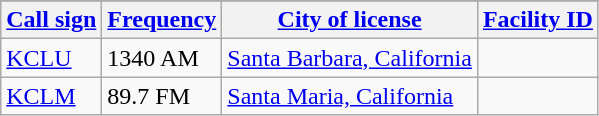<table class="wikitable sortable">
<tr>
</tr>
<tr>
<th><a href='#'>Call sign</a></th>
<th data-sort-type="number"><a href='#'>Frequency</a></th>
<th><a href='#'>City of license</a></th>
<th data-sort-type="number"><a href='#'>Facility ID</a></th>
</tr>
<tr>
<td><a href='#'>KCLU</a></td>
<td>1340 AM</td>
<td><a href='#'>Santa Barbara, California</a></td>
<td></td>
</tr>
<tr>
<td><a href='#'>KCLM</a></td>
<td>89.7 FM</td>
<td><a href='#'>Santa Maria, California</a></td>
<td></td>
</tr>
</table>
